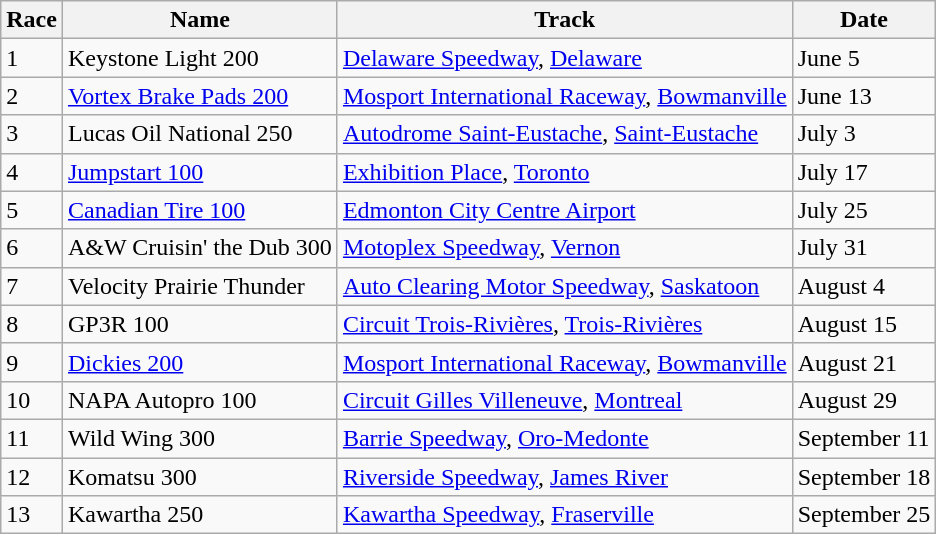<table class="wikitable">
<tr>
<th>Race</th>
<th>Name</th>
<th>Track</th>
<th>Date</th>
</tr>
<tr>
<td>1</td>
<td>Keystone Light 200</td>
<td><a href='#'>Delaware Speedway</a>, <a href='#'>Delaware</a></td>
<td>June 5</td>
</tr>
<tr>
<td>2</td>
<td><a href='#'>Vortex Brake Pads 200</a></td>
<td><a href='#'>Mosport International Raceway</a>, <a href='#'>Bowmanville</a></td>
<td>June 13</td>
</tr>
<tr>
<td>3</td>
<td>Lucas Oil National 250</td>
<td><a href='#'>Autodrome Saint-Eustache</a>, <a href='#'>Saint-Eustache</a></td>
<td>July 3</td>
</tr>
<tr>
<td>4</td>
<td><a href='#'>Jumpstart 100</a></td>
<td><a href='#'>Exhibition Place</a>, <a href='#'>Toronto</a></td>
<td>July 17</td>
</tr>
<tr>
<td>5</td>
<td><a href='#'>Canadian Tire 100</a></td>
<td><a href='#'>Edmonton City Centre Airport</a></td>
<td>July 25</td>
</tr>
<tr>
<td>6</td>
<td>A&W Cruisin' the Dub 300</td>
<td><a href='#'>Motoplex Speedway</a>, <a href='#'>Vernon</a></td>
<td>July 31</td>
</tr>
<tr>
<td>7</td>
<td>Velocity Prairie Thunder</td>
<td><a href='#'>Auto Clearing Motor Speedway</a>, <a href='#'>Saskatoon</a></td>
<td>August 4</td>
</tr>
<tr>
<td>8</td>
<td>GP3R 100</td>
<td><a href='#'>Circuit Trois-Rivières</a>, <a href='#'>Trois-Rivières</a></td>
<td>August 15</td>
</tr>
<tr>
<td>9</td>
<td><a href='#'>Dickies 200</a></td>
<td><a href='#'>Mosport International Raceway</a>, <a href='#'>Bowmanville</a></td>
<td>August 21</td>
</tr>
<tr>
<td>10</td>
<td>NAPA Autopro 100</td>
<td><a href='#'>Circuit Gilles Villeneuve</a>, <a href='#'>Montreal</a></td>
<td>August 29</td>
</tr>
<tr>
<td>11</td>
<td>Wild Wing 300</td>
<td><a href='#'>Barrie Speedway</a>, <a href='#'>Oro-Medonte</a></td>
<td>September 11</td>
</tr>
<tr>
<td>12</td>
<td>Komatsu 300</td>
<td><a href='#'>Riverside Speedway</a>, <a href='#'>James River</a></td>
<td>September 18</td>
</tr>
<tr>
<td>13</td>
<td>Kawartha 250</td>
<td><a href='#'>Kawartha Speedway</a>, <a href='#'>Fraserville</a></td>
<td>September 25</td>
</tr>
</table>
